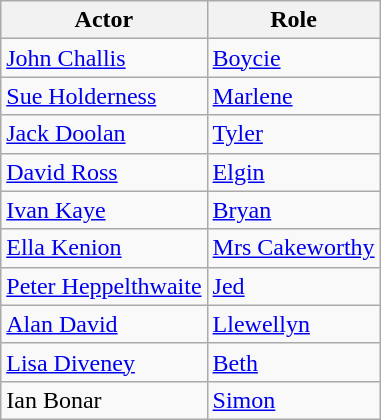<table class="wikitable">
<tr>
<th>Actor</th>
<th>Role</th>
</tr>
<tr>
<td><a href='#'>John Challis</a></td>
<td><a href='#'>Boycie</a></td>
</tr>
<tr>
<td><a href='#'>Sue Holderness</a></td>
<td><a href='#'>Marlene</a></td>
</tr>
<tr>
<td><a href='#'>Jack Doolan</a></td>
<td><a href='#'>Tyler</a></td>
</tr>
<tr>
<td><a href='#'>David Ross</a></td>
<td><a href='#'>Elgin</a></td>
</tr>
<tr>
<td><a href='#'>Ivan Kaye</a></td>
<td><a href='#'>Bryan</a></td>
</tr>
<tr>
<td><a href='#'>Ella Kenion</a></td>
<td><a href='#'>Mrs Cakeworthy</a></td>
</tr>
<tr>
<td><a href='#'>Peter Heppelthwaite</a></td>
<td><a href='#'>Jed</a></td>
</tr>
<tr>
<td><a href='#'>Alan David</a></td>
<td><a href='#'>Llewellyn</a></td>
</tr>
<tr>
<td><a href='#'>Lisa Diveney</a></td>
<td><a href='#'>Beth</a></td>
</tr>
<tr>
<td>Ian Bonar</td>
<td><a href='#'>Simon</a></td>
</tr>
</table>
